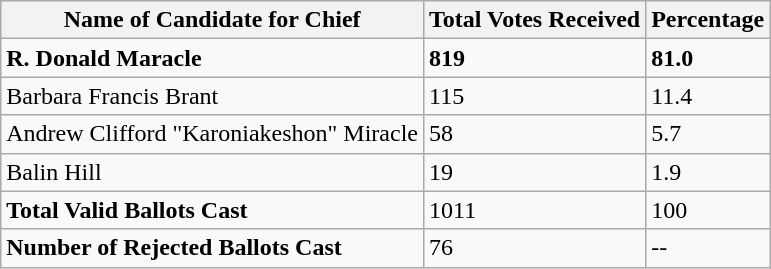<table class="wikitable">
<tr>
<th>Name of Candidate for Chief</th>
<th>Total Votes Received</th>
<th>Percentage</th>
</tr>
<tr>
<td><strong>R. Donald Maracle</strong></td>
<td><strong>819</strong></td>
<td><strong>81.0</strong></td>
</tr>
<tr>
<td>Barbara Francis Brant</td>
<td>115</td>
<td>11.4</td>
</tr>
<tr>
<td>Andrew Clifford "Karoniakeshon" Miracle</td>
<td>58</td>
<td>5.7</td>
</tr>
<tr>
<td>Balin Hill</td>
<td>19</td>
<td>1.9</td>
</tr>
<tr>
<td><strong>Total Valid Ballots Cast</strong></td>
<td>1011</td>
<td>100</td>
</tr>
<tr>
<td><strong>Number of Rejected Ballots Cast</strong></td>
<td>76</td>
<td>--</td>
</tr>
</table>
